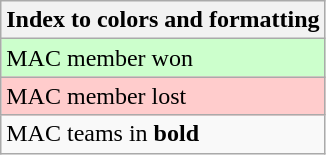<table class="wikitable">
<tr>
<th>Index to colors and formatting</th>
</tr>
<tr style="background:#cfc;">
<td>MAC member won</td>
</tr>
<tr style="background:#fcc;">
<td>MAC member lost</td>
</tr>
<tr>
<td>MAC teams in <strong>bold</strong></td>
</tr>
</table>
